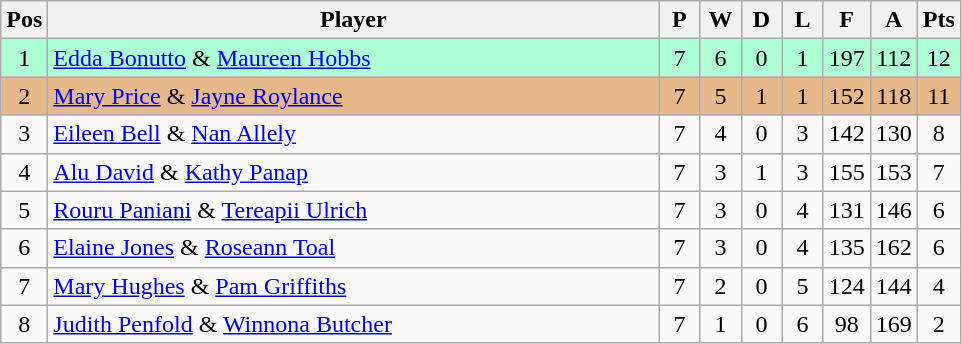<table class="wikitable" style="font-size: 100%">
<tr>
<th width=20>Pos</th>
<th width=400>Player</th>
<th width=20>P</th>
<th width=20>W</th>
<th width=20>D</th>
<th width=20>L</th>
<th width=20>F</th>
<th width=20>A</th>
<th width=20>Pts</th>
</tr>
<tr align=center style="background: #ADFFD6;">
<td>1</td>
<td align="left"> <a href='#'>Edda Bonutto</a> & <a href='#'>Maureen Hobbs</a></td>
<td>7</td>
<td>6</td>
<td>0</td>
<td>1</td>
<td>197</td>
<td>112</td>
<td>12</td>
</tr>
<tr align=center style="background: #E6B88A;">
<td>2</td>
<td align="left"> <a href='#'>Mary Price</a> & <a href='#'>Jayne Roylance</a></td>
<td>7</td>
<td>5</td>
<td>1</td>
<td>1</td>
<td>152</td>
<td>118</td>
<td>11</td>
</tr>
<tr align=center>
<td>3</td>
<td align="left"> <a href='#'>Eileen Bell</a> & <a href='#'>Nan Allely</a></td>
<td>7</td>
<td>4</td>
<td>0</td>
<td>3</td>
<td>142</td>
<td>130</td>
<td>8</td>
</tr>
<tr align=center>
<td>4</td>
<td align="left"> <a href='#'>Alu David</a> & <a href='#'>Kathy Panap</a></td>
<td>7</td>
<td>3</td>
<td>1</td>
<td>3</td>
<td>155</td>
<td>153</td>
<td>7</td>
</tr>
<tr align=center>
<td>5</td>
<td align="left"> <a href='#'>Rouru Paniani</a> & <a href='#'>Tereapii Ulrich</a></td>
<td>7</td>
<td>3</td>
<td>0</td>
<td>4</td>
<td>131</td>
<td>146</td>
<td>6</td>
</tr>
<tr align=center>
<td>6</td>
<td align="left"> <a href='#'>Elaine Jones</a> & <a href='#'>Roseann Toal</a></td>
<td>7</td>
<td>3</td>
<td>0</td>
<td>4</td>
<td>135</td>
<td>162</td>
<td>6</td>
</tr>
<tr align=center>
<td>7</td>
<td align="left"> <a href='#'>Mary Hughes</a> & <a href='#'>Pam Griffiths</a></td>
<td>7</td>
<td>2</td>
<td>0</td>
<td>5</td>
<td>124</td>
<td>144</td>
<td>4</td>
</tr>
<tr align=center>
<td>8</td>
<td align="left"> <a href='#'>Judith Penfold</a> & <a href='#'>Winnona Butcher</a></td>
<td>7</td>
<td>1</td>
<td>0</td>
<td>6</td>
<td>98</td>
<td>169</td>
<td>2</td>
</tr>
</table>
